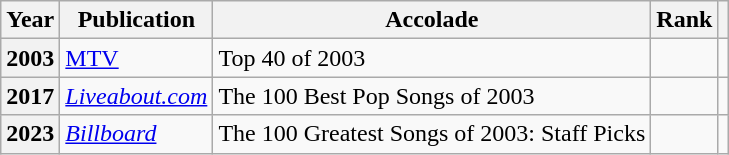<table class="wikitable sortable plainrowheaders">
<tr>
<th scope="col">Year</th>
<th scope="col">Publication</th>
<th scope="col">Accolade</th>
<th scope="col">Rank</th>
<th scope="col"></th>
</tr>
<tr>
<th scope="row">2003</th>
<td><a href='#'>MTV</a></td>
<td>Top 40 of 2003</td>
<td></td>
<td></td>
</tr>
<tr>
<th scope="row">2017</th>
<td><em><a href='#'>Liveabout.com</a></em></td>
<td>The 100 Best Pop Songs of 2003</td>
<td></td>
<td></td>
</tr>
<tr>
<th scope="row">2023</th>
<td><em><a href='#'>Billboard</a></em></td>
<td>The 100 Greatest Songs of 2003: Staff Picks</td>
<td></td>
<td></td>
</tr>
</table>
